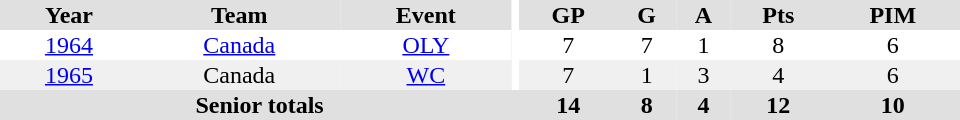<table border="0" cellpadding="1" cellspacing="0" ID="Table3" style="text-align:center; width:40em">
<tr bgcolor="#e0e0e0">
<th>Year</th>
<th>Team</th>
<th>Event</th>
<th rowspan="102" bgcolor="#ffffff"></th>
<th>GP</th>
<th>G</th>
<th>A</th>
<th>Pts</th>
<th>PIM</th>
</tr>
<tr>
<td><a href='#'>1964</a></td>
<td><a href='#'>Canada</a></td>
<td><a href='#'>OLY</a></td>
<td>7</td>
<td>7</td>
<td>1</td>
<td>8</td>
<td>6</td>
</tr>
<tr bgcolor="#f0f0f0">
<td><a href='#'>1965</a></td>
<td>Canada</td>
<td><a href='#'>WC</a></td>
<td>7</td>
<td>1</td>
<td>3</td>
<td>4</td>
<td>6</td>
</tr>
<tr bgcolor="#e0e0e0">
<th colspan="4">Senior totals</th>
<th>14</th>
<th>8</th>
<th>4</th>
<th>12</th>
<th>10</th>
</tr>
</table>
